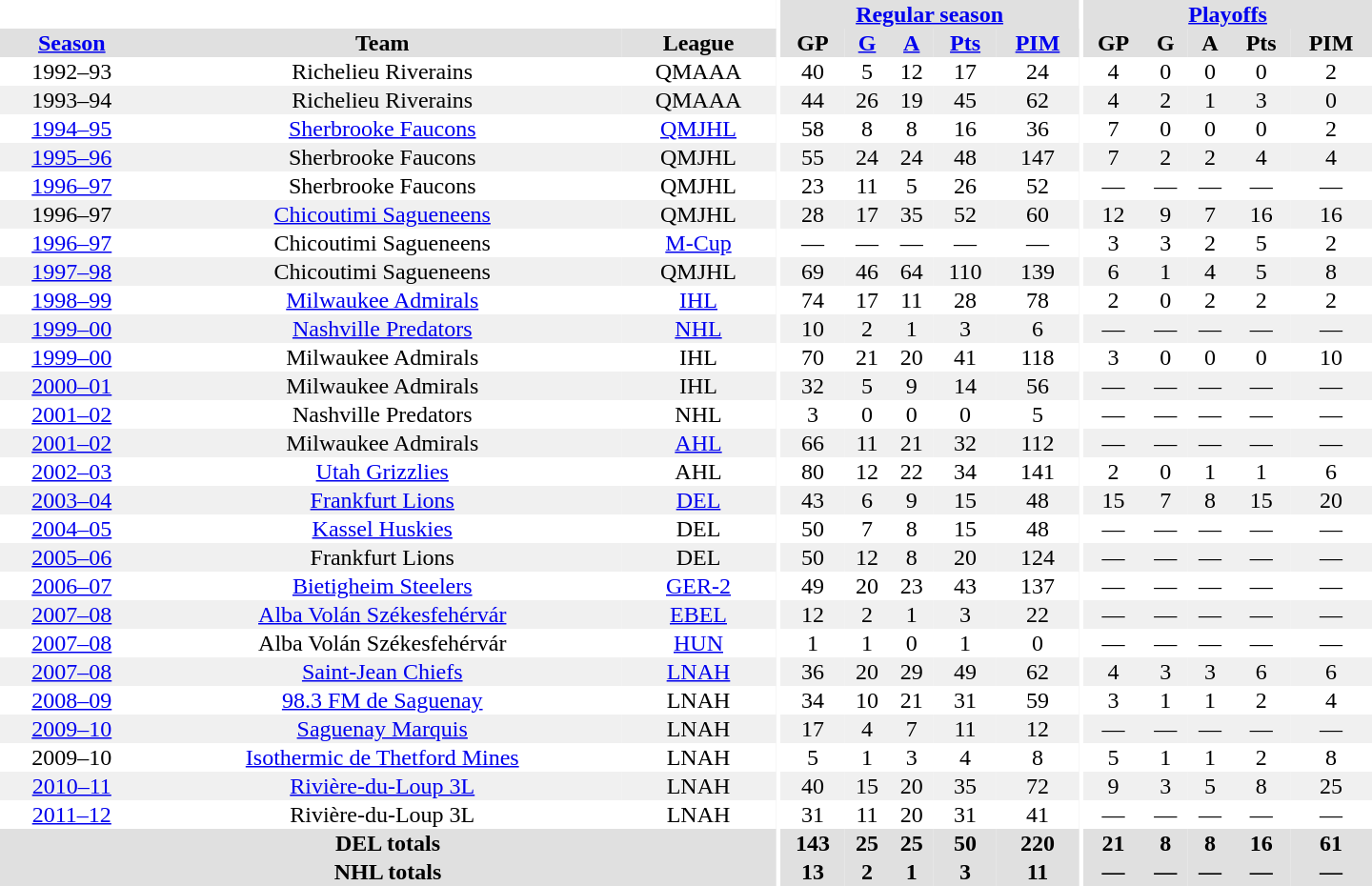<table border="0" cellpadding="1" cellspacing="0" style="text-align:center; width:60em">
<tr bgcolor="#e0e0e0">
<th colspan="3" bgcolor="#ffffff"></th>
<th rowspan="100" bgcolor="#ffffff"></th>
<th colspan="5"><a href='#'>Regular season</a></th>
<th rowspan="100" bgcolor="#ffffff"></th>
<th colspan="5"><a href='#'>Playoffs</a></th>
</tr>
<tr bgcolor="#e0e0e0">
<th><a href='#'>Season</a></th>
<th>Team</th>
<th>League</th>
<th>GP</th>
<th><a href='#'>G</a></th>
<th><a href='#'>A</a></th>
<th><a href='#'>Pts</a></th>
<th><a href='#'>PIM</a></th>
<th>GP</th>
<th>G</th>
<th>A</th>
<th>Pts</th>
<th>PIM</th>
</tr>
<tr>
<td>1992–93</td>
<td>Richelieu Riverains</td>
<td>QMAAA</td>
<td>40</td>
<td>5</td>
<td>12</td>
<td>17</td>
<td>24</td>
<td>4</td>
<td>0</td>
<td>0</td>
<td>0</td>
<td>2</td>
</tr>
<tr bgcolor="#f0f0f0">
<td>1993–94</td>
<td>Richelieu Riverains</td>
<td>QMAAA</td>
<td>44</td>
<td>26</td>
<td>19</td>
<td>45</td>
<td>62</td>
<td>4</td>
<td>2</td>
<td>1</td>
<td>3</td>
<td>0</td>
</tr>
<tr>
<td><a href='#'>1994–95</a></td>
<td><a href='#'>Sherbrooke Faucons</a></td>
<td><a href='#'>QMJHL</a></td>
<td>58</td>
<td>8</td>
<td>8</td>
<td>16</td>
<td>36</td>
<td>7</td>
<td>0</td>
<td>0</td>
<td>0</td>
<td>2</td>
</tr>
<tr bgcolor="#f0f0f0">
<td><a href='#'>1995–96</a></td>
<td>Sherbrooke Faucons</td>
<td>QMJHL</td>
<td>55</td>
<td>24</td>
<td>24</td>
<td>48</td>
<td>147</td>
<td>7</td>
<td>2</td>
<td>2</td>
<td>4</td>
<td>4</td>
</tr>
<tr>
<td><a href='#'>1996–97</a></td>
<td>Sherbrooke Faucons</td>
<td>QMJHL</td>
<td>23</td>
<td>11</td>
<td>5</td>
<td>26</td>
<td>52</td>
<td>—</td>
<td>—</td>
<td>—</td>
<td>—</td>
<td>—</td>
</tr>
<tr bgcolor="#f0f0f0">
<td>1996–97</td>
<td><a href='#'>Chicoutimi Sagueneens</a></td>
<td>QMJHL</td>
<td>28</td>
<td>17</td>
<td>35</td>
<td>52</td>
<td>60</td>
<td>12</td>
<td>9</td>
<td>7</td>
<td>16</td>
<td>16</td>
</tr>
<tr>
<td><a href='#'>1996–97</a></td>
<td>Chicoutimi Sagueneens</td>
<td><a href='#'>M-Cup</a></td>
<td>—</td>
<td>—</td>
<td>—</td>
<td>—</td>
<td>—</td>
<td>3</td>
<td>3</td>
<td>2</td>
<td>5</td>
<td>2</td>
</tr>
<tr bgcolor="#f0f0f0">
<td><a href='#'>1997–98</a></td>
<td>Chicoutimi Sagueneens</td>
<td>QMJHL</td>
<td>69</td>
<td>46</td>
<td>64</td>
<td>110</td>
<td>139</td>
<td>6</td>
<td>1</td>
<td>4</td>
<td>5</td>
<td>8</td>
</tr>
<tr>
<td><a href='#'>1998–99</a></td>
<td><a href='#'>Milwaukee Admirals</a></td>
<td><a href='#'>IHL</a></td>
<td>74</td>
<td>17</td>
<td>11</td>
<td>28</td>
<td>78</td>
<td>2</td>
<td>0</td>
<td>2</td>
<td>2</td>
<td>2</td>
</tr>
<tr bgcolor="#f0f0f0">
<td><a href='#'>1999–00</a></td>
<td><a href='#'>Nashville Predators</a></td>
<td><a href='#'>NHL</a></td>
<td>10</td>
<td>2</td>
<td>1</td>
<td>3</td>
<td>6</td>
<td>—</td>
<td>—</td>
<td>—</td>
<td>—</td>
<td>—</td>
</tr>
<tr>
<td><a href='#'>1999–00</a></td>
<td>Milwaukee Admirals</td>
<td>IHL</td>
<td>70</td>
<td>21</td>
<td>20</td>
<td>41</td>
<td>118</td>
<td>3</td>
<td>0</td>
<td>0</td>
<td>0</td>
<td>10</td>
</tr>
<tr bgcolor="#f0f0f0">
<td><a href='#'>2000–01</a></td>
<td>Milwaukee Admirals</td>
<td>IHL</td>
<td>32</td>
<td>5</td>
<td>9</td>
<td>14</td>
<td>56</td>
<td>—</td>
<td>—</td>
<td>—</td>
<td>—</td>
<td>—</td>
</tr>
<tr>
<td><a href='#'>2001–02</a></td>
<td>Nashville Predators</td>
<td>NHL</td>
<td>3</td>
<td>0</td>
<td>0</td>
<td>0</td>
<td>5</td>
<td>—</td>
<td>—</td>
<td>—</td>
<td>—</td>
<td>—</td>
</tr>
<tr bgcolor="#f0f0f0">
<td><a href='#'>2001–02</a></td>
<td>Milwaukee Admirals</td>
<td><a href='#'>AHL</a></td>
<td>66</td>
<td>11</td>
<td>21</td>
<td>32</td>
<td>112</td>
<td>—</td>
<td>—</td>
<td>—</td>
<td>—</td>
<td>—</td>
</tr>
<tr>
<td><a href='#'>2002–03</a></td>
<td><a href='#'>Utah Grizzlies</a></td>
<td>AHL</td>
<td>80</td>
<td>12</td>
<td>22</td>
<td>34</td>
<td>141</td>
<td>2</td>
<td>0</td>
<td>1</td>
<td>1</td>
<td>6</td>
</tr>
<tr bgcolor="#f0f0f0">
<td><a href='#'>2003–04</a></td>
<td><a href='#'>Frankfurt Lions</a></td>
<td><a href='#'>DEL</a></td>
<td>43</td>
<td>6</td>
<td>9</td>
<td>15</td>
<td>48</td>
<td>15</td>
<td>7</td>
<td>8</td>
<td>15</td>
<td>20</td>
</tr>
<tr>
<td><a href='#'>2004–05</a></td>
<td><a href='#'>Kassel Huskies</a></td>
<td>DEL</td>
<td>50</td>
<td>7</td>
<td>8</td>
<td>15</td>
<td>48</td>
<td>—</td>
<td>—</td>
<td>—</td>
<td>—</td>
<td>—</td>
</tr>
<tr bgcolor="#f0f0f0">
<td><a href='#'>2005–06</a></td>
<td>Frankfurt Lions</td>
<td>DEL</td>
<td>50</td>
<td>12</td>
<td>8</td>
<td>20</td>
<td>124</td>
<td>—</td>
<td>—</td>
<td>—</td>
<td>—</td>
<td>—</td>
</tr>
<tr>
<td><a href='#'>2006–07</a></td>
<td><a href='#'>Bietigheim Steelers</a></td>
<td><a href='#'>GER-2</a></td>
<td>49</td>
<td>20</td>
<td>23</td>
<td>43</td>
<td>137</td>
<td>—</td>
<td>—</td>
<td>—</td>
<td>—</td>
<td>—</td>
</tr>
<tr bgcolor="#f0f0f0">
<td><a href='#'>2007–08</a></td>
<td><a href='#'>Alba Volán Székesfehérvár</a></td>
<td><a href='#'>EBEL</a></td>
<td>12</td>
<td>2</td>
<td>1</td>
<td>3</td>
<td>22</td>
<td>—</td>
<td>—</td>
<td>—</td>
<td>—</td>
<td>—</td>
</tr>
<tr>
<td><a href='#'>2007–08</a></td>
<td>Alba Volán Székesfehérvár</td>
<td><a href='#'>HUN</a></td>
<td>1</td>
<td>1</td>
<td>0</td>
<td>1</td>
<td>0</td>
<td>—</td>
<td>—</td>
<td>—</td>
<td>—</td>
<td>—</td>
</tr>
<tr bgcolor="#f0f0f0">
<td><a href='#'>2007–08</a></td>
<td><a href='#'>Saint-Jean Chiefs</a></td>
<td><a href='#'>LNAH</a></td>
<td>36</td>
<td>20</td>
<td>29</td>
<td>49</td>
<td>62</td>
<td>4</td>
<td>3</td>
<td>3</td>
<td>6</td>
<td>6</td>
</tr>
<tr>
<td><a href='#'>2008–09</a></td>
<td><a href='#'>98.3 FM de Saguenay</a></td>
<td>LNAH</td>
<td>34</td>
<td>10</td>
<td>21</td>
<td>31</td>
<td>59</td>
<td>3</td>
<td>1</td>
<td>1</td>
<td>2</td>
<td>4</td>
</tr>
<tr bgcolor="#f0f0f0">
<td><a href='#'>2009–10</a></td>
<td><a href='#'>Saguenay Marquis</a></td>
<td>LNAH</td>
<td>17</td>
<td>4</td>
<td>7</td>
<td>11</td>
<td>12</td>
<td>—</td>
<td>—</td>
<td>—</td>
<td>—</td>
<td>—</td>
</tr>
<tr>
<td>2009–10</td>
<td><a href='#'>Isothermic de Thetford Mines</a></td>
<td>LNAH</td>
<td>5</td>
<td>1</td>
<td>3</td>
<td>4</td>
<td>8</td>
<td>5</td>
<td>1</td>
<td>1</td>
<td>2</td>
<td>8</td>
</tr>
<tr bgcolor="#f0f0f0">
<td><a href='#'>2010–11</a></td>
<td><a href='#'>Rivière-du-Loup 3L</a></td>
<td>LNAH</td>
<td>40</td>
<td>15</td>
<td>20</td>
<td>35</td>
<td>72</td>
<td>9</td>
<td>3</td>
<td>5</td>
<td>8</td>
<td>25</td>
</tr>
<tr>
<td><a href='#'>2011–12</a></td>
<td>Rivière-du-Loup 3L</td>
<td>LNAH</td>
<td>31</td>
<td>11</td>
<td>20</td>
<td>31</td>
<td>41</td>
<td>—</td>
<td>—</td>
<td>—</td>
<td>—</td>
<td>—</td>
</tr>
<tr bgcolor="#e0e0e0">
<th colspan="3">DEL totals</th>
<th>143</th>
<th>25</th>
<th>25</th>
<th>50</th>
<th>220</th>
<th>21</th>
<th>8</th>
<th>8</th>
<th>16</th>
<th>61</th>
</tr>
<tr bgcolor="#e0e0e0">
<th colspan="3">NHL totals</th>
<th>13</th>
<th>2</th>
<th>1</th>
<th>3</th>
<th>11</th>
<th>—</th>
<th>—</th>
<th>—</th>
<th>—</th>
<th>—</th>
</tr>
</table>
